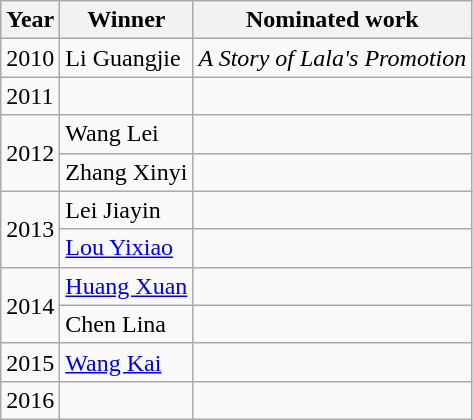<table class="wikitable">
<tr>
<th>Year</th>
<th>Winner</th>
<th>Nominated work</th>
</tr>
<tr>
<td>2010</td>
<td>Li Guangjie</td>
<td><em>A Story of Lala's Promotion</em></td>
</tr>
<tr>
<td>2011</td>
<td></td>
<td></td>
</tr>
<tr>
<td rowspan=2>2012</td>
<td>Wang Lei</td>
<td></td>
</tr>
<tr>
<td>Zhang Xinyi</td>
<td></td>
</tr>
<tr>
<td rowspan=2>2013</td>
<td>Lei Jiayin</td>
<td></td>
</tr>
<tr>
<td><a href='#'>Lou Yixiao</a></td>
<td></td>
</tr>
<tr>
<td rowspan=2>2014</td>
<td><a href='#'>Huang Xuan</a></td>
<td></td>
</tr>
<tr>
<td>Chen Lina</td>
<td></td>
</tr>
<tr>
<td>2015</td>
<td><a href='#'>Wang Kai</a></td>
<td></td>
</tr>
<tr>
<td>2016</td>
<td></td>
<td></td>
</tr>
</table>
